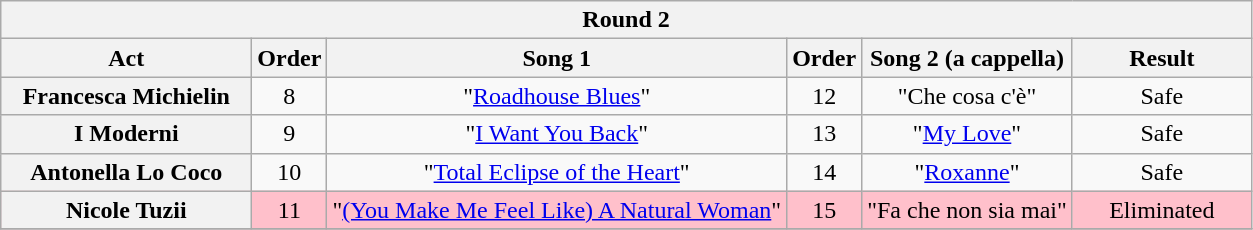<table class="wikitable plainrowheaders" style="text-align:center;">
<tr>
<th colspan="6">Round 2</th>
</tr>
<tr>
<th scope="col" style="width:10em;">Act</th>
<th scope="col">Order</th>
<th scope="col">Song 1</th>
<th scope="col">Order</th>
<th scope="col">Song 2 (a cappella)</th>
<th scope="col" style="width:7em;">Result</th>
</tr>
<tr>
<th scope="row">Francesca Michielin</th>
<td>8</td>
<td>"<a href='#'>Roadhouse Blues</a>"</td>
<td>12</td>
<td>"Che cosa c'è"</td>
<td>Safe</td>
</tr>
<tr>
<th scope="row">I Moderni</th>
<td>9</td>
<td>"<a href='#'>I Want You Back</a>"</td>
<td>13</td>
<td>"<a href='#'>My Love</a>"</td>
<td>Safe</td>
</tr>
<tr>
<th scope="row">Antonella Lo Coco</th>
<td>10</td>
<td>"<a href='#'>Total Eclipse of the Heart</a>"</td>
<td>14</td>
<td>"<a href='#'>Roxanne</a>"</td>
<td>Safe</td>
</tr>
<tr style="background:pink;">
<th scope="row">Nicole Tuzii</th>
<td>11</td>
<td>"<a href='#'>(You Make Me Feel Like) A Natural Woman</a>"</td>
<td>15</td>
<td>"Fa che non sia mai"</td>
<td>Eliminated</td>
</tr>
<tr>
</tr>
</table>
